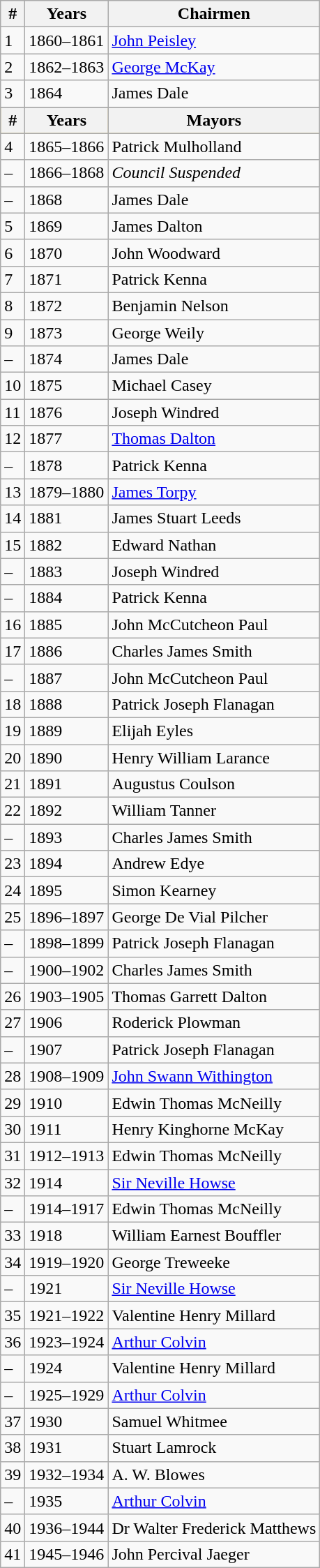<table class="wikitable">
<tr>
<th>#</th>
<th>Years</th>
<th>Chairmen</th>
</tr>
<tr>
<td>1</td>
<td>1860–1861</td>
<td><a href='#'>John Peisley</a></td>
</tr>
<tr>
<td>2</td>
<td>1862–1863</td>
<td><a href='#'>George McKay</a></td>
</tr>
<tr>
<td>3</td>
<td>1864</td>
<td>James Dale</td>
</tr>
<tr>
</tr>
<tr bgcolor="#FFCC33">
<th>#</th>
<th>Years</th>
<th>Mayors</th>
</tr>
<tr>
<td>4</td>
<td>1865–1866</td>
<td>Patrick Mulholland</td>
</tr>
<tr>
<td>–</td>
<td>1866–1868</td>
<td><em>Council Suspended</em></td>
</tr>
<tr>
<td>–</td>
<td>1868</td>
<td>James Dale</td>
</tr>
<tr>
<td>5</td>
<td>1869</td>
<td>James Dalton</td>
</tr>
<tr>
<td>6</td>
<td>1870</td>
<td>John Woodward</td>
</tr>
<tr>
<td>7</td>
<td>1871</td>
<td>Patrick Kenna</td>
</tr>
<tr>
<td>8</td>
<td>1872</td>
<td>Benjamin Nelson</td>
</tr>
<tr>
<td>9</td>
<td>1873</td>
<td>George Weily</td>
</tr>
<tr>
<td>–</td>
<td>1874</td>
<td>James Dale</td>
</tr>
<tr>
<td>10</td>
<td>1875</td>
<td>Michael Casey</td>
</tr>
<tr>
<td>11</td>
<td>1876</td>
<td>Joseph Windred</td>
</tr>
<tr>
<td>12</td>
<td>1877</td>
<td><a href='#'>Thomas Dalton</a></td>
</tr>
<tr>
<td>–</td>
<td>1878</td>
<td>Patrick Kenna</td>
</tr>
<tr>
<td>13</td>
<td>1879–1880</td>
<td><a href='#'>James Torpy</a></td>
</tr>
<tr>
<td>14</td>
<td>1881</td>
<td>James Stuart Leeds</td>
</tr>
<tr>
<td>15</td>
<td>1882</td>
<td>Edward Nathan</td>
</tr>
<tr>
<td>–</td>
<td>1883</td>
<td>Joseph Windred</td>
</tr>
<tr>
<td>–</td>
<td>1884</td>
<td>Patrick Kenna</td>
</tr>
<tr>
<td>16</td>
<td>1885</td>
<td>John McCutcheon Paul</td>
</tr>
<tr>
<td>17</td>
<td>1886</td>
<td>Charles James Smith</td>
</tr>
<tr>
<td>–</td>
<td>1887</td>
<td>John McCutcheon Paul</td>
</tr>
<tr>
<td>18</td>
<td>1888</td>
<td>Patrick Joseph Flanagan</td>
</tr>
<tr>
<td>19</td>
<td>1889</td>
<td>Elijah Eyles</td>
</tr>
<tr>
<td>20</td>
<td>1890</td>
<td>Henry William Larance</td>
</tr>
<tr>
<td>21</td>
<td>1891</td>
<td>Augustus Coulson</td>
</tr>
<tr>
<td>22</td>
<td>1892</td>
<td>William Tanner</td>
</tr>
<tr>
<td>–</td>
<td>1893</td>
<td>Charles James Smith</td>
</tr>
<tr>
<td>23</td>
<td>1894</td>
<td>Andrew Edye</td>
</tr>
<tr>
<td>24</td>
<td>1895</td>
<td>Simon Kearney</td>
</tr>
<tr>
<td>25</td>
<td>1896–1897</td>
<td>George De Vial Pilcher</td>
</tr>
<tr>
<td>–</td>
<td>1898–1899</td>
<td>Patrick Joseph Flanagan</td>
</tr>
<tr>
<td>–</td>
<td>1900–1902</td>
<td>Charles James Smith</td>
</tr>
<tr>
<td>26</td>
<td>1903–1905</td>
<td>Thomas Garrett Dalton</td>
</tr>
<tr>
<td>27</td>
<td>1906</td>
<td>Roderick Plowman</td>
</tr>
<tr>
<td>–</td>
<td>1907</td>
<td>Patrick Joseph Flanagan</td>
</tr>
<tr>
<td>28</td>
<td>1908–1909</td>
<td><a href='#'>John Swann Withington</a></td>
</tr>
<tr>
<td>29</td>
<td>1910</td>
<td>Edwin Thomas McNeilly</td>
</tr>
<tr>
<td>30</td>
<td>1911</td>
<td>Henry Kinghorne McKay</td>
</tr>
<tr>
<td>31</td>
<td>1912–1913</td>
<td>Edwin Thomas McNeilly</td>
</tr>
<tr>
<td>32</td>
<td>1914</td>
<td><a href='#'>Sir Neville Howse</a></td>
</tr>
<tr>
<td>–</td>
<td>1914–1917</td>
<td>Edwin Thomas McNeilly</td>
</tr>
<tr>
<td>33</td>
<td>1918</td>
<td>William Earnest Bouffler</td>
</tr>
<tr>
<td>34</td>
<td>1919–1920</td>
<td>George Treweeke</td>
</tr>
<tr>
<td>–</td>
<td>1921</td>
<td><a href='#'>Sir Neville Howse</a></td>
</tr>
<tr>
<td>35</td>
<td>1921–1922</td>
<td>Valentine Henry Millard</td>
</tr>
<tr>
<td>36</td>
<td>1923–1924</td>
<td><a href='#'>Arthur Colvin</a></td>
</tr>
<tr>
<td>–</td>
<td>1924</td>
<td>Valentine Henry Millard</td>
</tr>
<tr>
<td>–</td>
<td>1925–1929</td>
<td><a href='#'>Arthur Colvin</a></td>
</tr>
<tr>
<td>37</td>
<td>1930</td>
<td>Samuel Whitmee</td>
</tr>
<tr>
<td>38</td>
<td>1931</td>
<td>Stuart Lamrock</td>
</tr>
<tr>
<td>39</td>
<td>1932–1934</td>
<td>A. W. Blowes</td>
</tr>
<tr>
<td>–</td>
<td>1935</td>
<td><a href='#'>Arthur Colvin</a></td>
</tr>
<tr>
<td>40</td>
<td>1936–1944</td>
<td>Dr Walter Frederick Matthews</td>
</tr>
<tr>
<td>41</td>
<td>1945–1946</td>
<td>John Percival Jaeger</td>
</tr>
</table>
